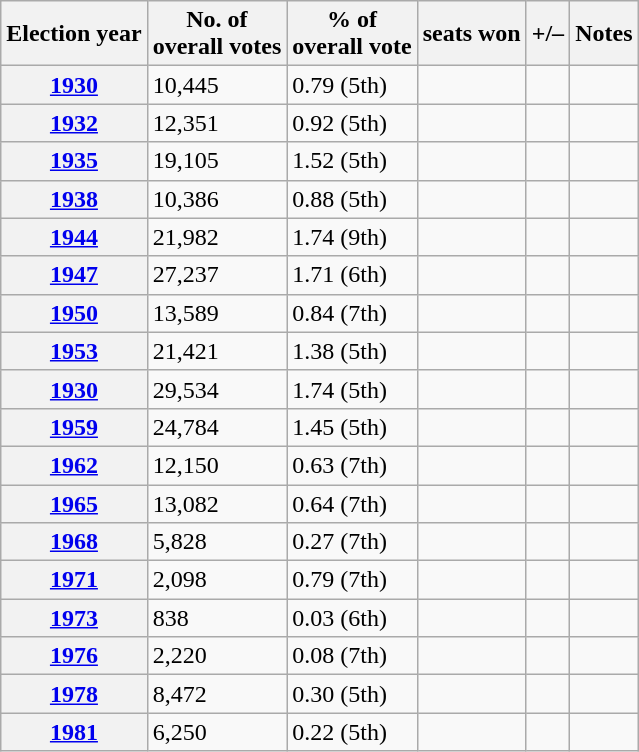<table class=wikitable>
<tr>
<th>Election year</th>
<th>No. of<br>overall votes</th>
<th>% of<br>overall vote</th>
<th>seats won</th>
<th>+/–</th>
<th>Notes</th>
</tr>
<tr>
<th><a href='#'>1930</a></th>
<td>10,445</td>
<td>0.79 (5th)</td>
<td></td>
<td></td>
<td></td>
</tr>
<tr>
<th><a href='#'>1932</a></th>
<td>12,351</td>
<td>0.92 (5th)</td>
<td></td>
<td></td>
<td></td>
</tr>
<tr>
<th><a href='#'>1935</a></th>
<td>19,105</td>
<td>1.52 (5th)</td>
<td></td>
<td></td>
<td></td>
</tr>
<tr>
<th><a href='#'>1938</a></th>
<td>10,386</td>
<td>0.88 (5th)</td>
<td></td>
<td></td>
<td></td>
</tr>
<tr>
<th><a href='#'>1944</a></th>
<td>21,982</td>
<td>1.74 (9th)</td>
<td></td>
<td></td>
<td></td>
</tr>
<tr>
<th><a href='#'>1947</a></th>
<td>27,237</td>
<td>1.71 (6th)</td>
<td></td>
<td></td>
<td></td>
</tr>
<tr>
<th><a href='#'>1950</a></th>
<td>13,589</td>
<td>0.84 (7th)</td>
<td></td>
<td></td>
<td></td>
</tr>
<tr>
<th><a href='#'>1953</a></th>
<td>21,421</td>
<td>1.38 (5th)</td>
<td></td>
<td></td>
<td></td>
</tr>
<tr>
<th><a href='#'>1930</a></th>
<td>29,534</td>
<td>1.74 (5th)</td>
<td></td>
<td></td>
<td></td>
</tr>
<tr>
<th><a href='#'>1959</a></th>
<td>24,784</td>
<td>1.45 (5th)</td>
<td></td>
<td></td>
<td></td>
</tr>
<tr>
<th><a href='#'>1962</a></th>
<td>12,150</td>
<td>0.63 (7th)</td>
<td></td>
<td></td>
<td></td>
</tr>
<tr>
<th><a href='#'>1965</a></th>
<td>13,082</td>
<td>0.64 (7th)</td>
<td></td>
<td></td>
<td></td>
</tr>
<tr>
<th><a href='#'>1968</a></th>
<td>5,828</td>
<td>0.27 (7th)</td>
<td></td>
<td></td>
<td></td>
</tr>
<tr>
<th><a href='#'>1971</a></th>
<td>2,098</td>
<td>0.79 (7th)</td>
<td></td>
<td></td>
<td></td>
</tr>
<tr>
<th><a href='#'>1973</a></th>
<td>838</td>
<td>0.03 (6th)</td>
<td></td>
<td></td>
<td></td>
</tr>
<tr>
<th><a href='#'>1976</a></th>
<td>2,220</td>
<td>0.08 (7th)</td>
<td></td>
<td></td>
<td></td>
</tr>
<tr>
<th><a href='#'>1978</a></th>
<td>8,472</td>
<td>0.30 (5th)</td>
<td></td>
<td></td>
<td></td>
</tr>
<tr>
<th><a href='#'>1981</a></th>
<td>6,250</td>
<td>0.22 (5th)</td>
<td></td>
<td></td>
<td></td>
</tr>
</table>
